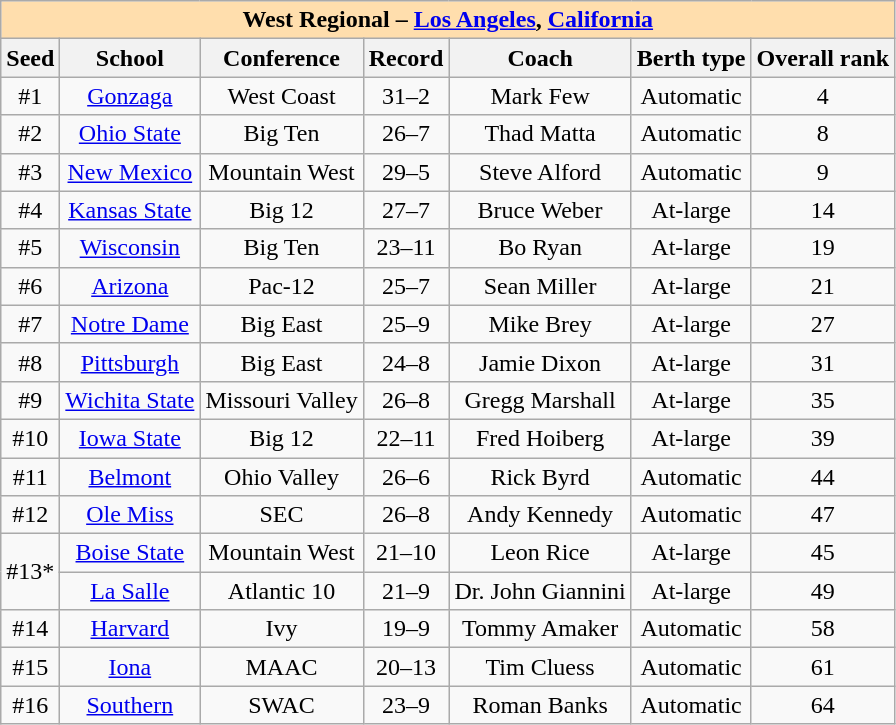<table class="wikitable sortable" style="text-align: center;">
<tr>
<th colspan="7" style="background:#ffdead;">West Regional – <a href='#'>Los Angeles</a>, <a href='#'>California</a></th>
</tr>
<tr>
<th>Seed</th>
<th>School</th>
<th>Conference</th>
<th>Record</th>
<th>Coach</th>
<th>Berth type</th>
<th>Overall rank</th>
</tr>
<tr>
<td>#1</td>
<td><a href='#'>Gonzaga</a></td>
<td>West Coast</td>
<td>31–2</td>
<td>Mark Few</td>
<td>Automatic</td>
<td>4</td>
</tr>
<tr>
<td>#2</td>
<td><a href='#'>Ohio State</a></td>
<td>Big Ten</td>
<td>26–7</td>
<td>Thad Matta</td>
<td>Automatic</td>
<td>8</td>
</tr>
<tr>
<td>#3</td>
<td><a href='#'>New Mexico</a></td>
<td>Mountain West</td>
<td>29–5</td>
<td>Steve Alford</td>
<td>Automatic</td>
<td>9</td>
</tr>
<tr>
<td>#4</td>
<td><a href='#'>Kansas State</a></td>
<td>Big 12</td>
<td>27–7</td>
<td>Bruce Weber</td>
<td>At-large</td>
<td>14</td>
</tr>
<tr>
<td>#5</td>
<td><a href='#'>Wisconsin</a></td>
<td>Big Ten</td>
<td>23–11</td>
<td>Bo Ryan</td>
<td>At-large</td>
<td>19</td>
</tr>
<tr>
<td>#6</td>
<td><a href='#'>Arizona</a></td>
<td>Pac-12</td>
<td>25–7</td>
<td>Sean Miller</td>
<td>At-large</td>
<td>21</td>
</tr>
<tr>
<td>#7</td>
<td><a href='#'>Notre Dame</a></td>
<td>Big East</td>
<td>25–9</td>
<td>Mike Brey</td>
<td>At-large</td>
<td>27</td>
</tr>
<tr>
<td>#8</td>
<td><a href='#'>Pittsburgh</a></td>
<td>Big East</td>
<td>24–8</td>
<td>Jamie Dixon</td>
<td>At-large</td>
<td>31</td>
</tr>
<tr>
<td>#9</td>
<td><a href='#'>Wichita State</a></td>
<td>Missouri Valley</td>
<td>26–8</td>
<td>Gregg Marshall</td>
<td>At-large</td>
<td>35</td>
</tr>
<tr>
<td>#10</td>
<td><a href='#'>Iowa State</a></td>
<td>Big 12</td>
<td>22–11</td>
<td>Fred Hoiberg</td>
<td>At-large</td>
<td>39</td>
</tr>
<tr>
<td>#11</td>
<td><a href='#'>Belmont</a></td>
<td>Ohio Valley</td>
<td>26–6</td>
<td>Rick Byrd</td>
<td>Automatic</td>
<td>44</td>
</tr>
<tr>
<td>#12</td>
<td><a href='#'>Ole Miss</a></td>
<td>SEC</td>
<td>26–8</td>
<td>Andy Kennedy</td>
<td>Automatic</td>
<td>47</td>
</tr>
<tr>
<td rowspan=2>#13*</td>
<td><a href='#'>Boise State</a></td>
<td>Mountain West</td>
<td>21–10</td>
<td>Leon Rice</td>
<td>At-large</td>
<td>45</td>
</tr>
<tr>
<td><a href='#'>La Salle</a></td>
<td>Atlantic 10</td>
<td>21–9</td>
<td>Dr. John Giannini</td>
<td>At-large</td>
<td>49</td>
</tr>
<tr>
<td>#14</td>
<td><a href='#'>Harvard</a></td>
<td>Ivy</td>
<td>19–9</td>
<td>Tommy Amaker</td>
<td>Automatic</td>
<td>58</td>
</tr>
<tr>
<td>#15</td>
<td><a href='#'>Iona</a></td>
<td>MAAC</td>
<td>20–13</td>
<td>Tim Cluess</td>
<td>Automatic</td>
<td>61</td>
</tr>
<tr>
<td>#16</td>
<td><a href='#'>Southern</a></td>
<td>SWAC</td>
<td>23–9</td>
<td>Roman Banks</td>
<td>Automatic</td>
<td>64</td>
</tr>
</table>
